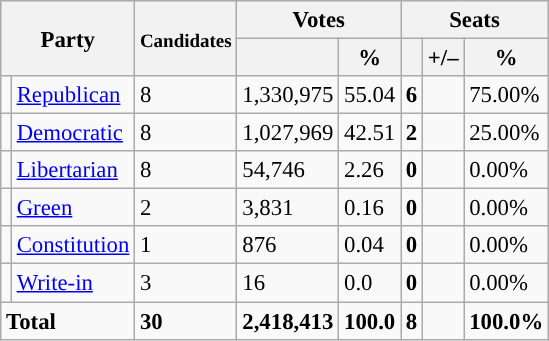<table class="wikitable" style="font-size: 95%;">
<tr>
<th colspan="2" rowspan="2">Party</th>
<th rowspan="2"><small>Candi</small><small>dates</small></th>
<th colspan="2">Votes</th>
<th colspan="3">Seats</th>
</tr>
<tr>
<th></th>
<th>%</th>
<th></th>
<th>+/–</th>
<th>%</th>
</tr>
<tr>
<td style="background:"></td>
<td align="left"><a href='#'>Republican</a></td>
<td>8</td>
<td>1,330,975</td>
<td>55.04</td>
<td><strong>6</strong></td>
<td></td>
<td>75.00%</td>
</tr>
<tr>
<td style="background:"></td>
<td align=left><a href='#'>Democratic</a></td>
<td>8</td>
<td>1,027,969</td>
<td>42.51</td>
<td><strong>2</strong></td>
<td></td>
<td>25.00%</td>
</tr>
<tr>
<td style="background:"></td>
<td align=left><a href='#'>Libertarian</a></td>
<td>8</td>
<td>54,746</td>
<td>2.26</td>
<td><strong>0</strong></td>
<td></td>
<td>0.00%</td>
</tr>
<tr>
<td style="background:"></td>
<td align=left><a href='#'>Green</a></td>
<td>2</td>
<td>3,831</td>
<td>0.16</td>
<td><strong>0</strong></td>
<td></td>
<td>0.00%</td>
</tr>
<tr>
<td style="background:"></td>
<td align=left><a href='#'>Constitution</a></td>
<td>1</td>
<td>876</td>
<td>0.04</td>
<td><strong>0</strong></td>
<td></td>
<td>0.00%</td>
</tr>
<tr>
<td style="background:"></td>
<td align=left><a href='#'>Write-in</a></td>
<td>3</td>
<td>16</td>
<td>0.0</td>
<td><strong>0</strong></td>
<td></td>
<td>0.00%</td>
</tr>
<tr style="font-weight:bold">
<td colspan=2 align=left>Total</td>
<td>30</td>
<td>2,418,413</td>
<td>100.0</td>
<td>8</td>
<td></td>
<td>100.0%</td>
</tr>
</table>
